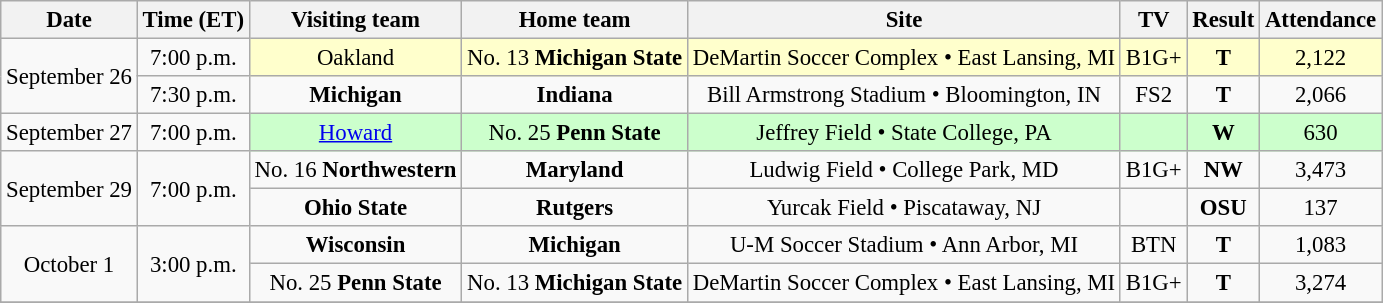<table class="wikitable" style="font-size:95%; text-align: center;">
<tr>
<th>Date</th>
<th>Time (ET)</th>
<th>Visiting team</th>
<th>Home team</th>
<th>Site</th>
<th>TV</th>
<th>Result</th>
<th>Attendance</th>
</tr>
<tr>
<td rowspan="2">September 26</td>
<td>7:00 p.m.</td>
<td bgcolor="FFFFCC">Oakland</td>
<td bgcolor="FFFFCC">No. 13 <strong>Michigan State</strong></td>
<td bgcolor="FFFFCC">DeMartin Soccer Complex • East Lansing, MI</td>
<td bgcolor="FFFFCC">B1G+</td>
<td bgcolor="FFFFCC"><strong>T</strong> </td>
<td bgcolor="FFFFCC">2,122</td>
</tr>
<tr>
<td>7:30 p.m.</td>
<td><strong>Michigan</strong></td>
<td><strong>Indiana</strong></td>
<td>Bill Armstrong Stadium • Bloomington, IN</td>
<td>FS2</td>
<td><strong>T</strong> </td>
<td>2,066</td>
</tr>
<tr>
<td>September 27</td>
<td>7:00 p.m.</td>
<td bgcolor="CCFFCC"><a href='#'>Howard</a></td>
<td bgcolor="CCFFCC">No. 25 <strong>Penn State</strong></td>
<td bgcolor="CCFFCC">Jeffrey Field • State College, PA</td>
<td bgcolor="CCFFCC"></td>
<td bgcolor="CCFFCC"><strong>W</strong> </td>
<td bgcolor="CCFFCC">630</td>
</tr>
<tr>
<td rowspan="2">September 29</td>
<td rowspan="2">7:00 p.m.</td>
<td>No. 16 <strong>Northwestern</strong></td>
<td><strong>Maryland</strong></td>
<td>Ludwig Field • College Park, MD</td>
<td>B1G+</td>
<td><strong>NW</strong> </td>
<td>3,473</td>
</tr>
<tr>
<td><strong>Ohio State</strong></td>
<td><strong>Rutgers</strong></td>
<td>Yurcak Field • Piscataway, NJ</td>
<td></td>
<td><strong>OSU</strong> </td>
<td>137</td>
</tr>
<tr>
<td rowspan="2">October 1</td>
<td rowspan="2">3:00 p.m.</td>
<td><strong>Wisconsin</strong></td>
<td><strong>Michigan</strong></td>
<td>U-M Soccer Stadium • Ann Arbor, MI</td>
<td>BTN</td>
<td><strong>T</strong> </td>
<td>1,083</td>
</tr>
<tr>
<td>No. 25 <strong>Penn State</strong></td>
<td>No. 13 <strong>Michigan State</strong></td>
<td>DeMartin Soccer Complex • East Lansing, MI</td>
<td>B1G+</td>
<td><strong>T</strong> </td>
<td>3,274</td>
</tr>
<tr>
</tr>
</table>
